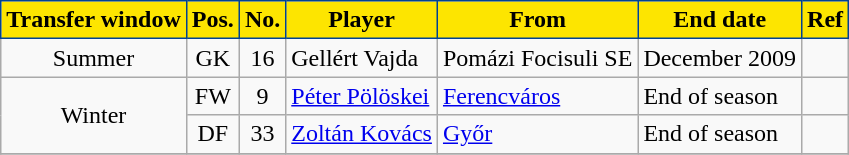<table class="wikitable plainrowheaders sortable">
<tr>
<th style="background-color:#FDE500;color:black;border:1px solid #004292">Transfer window</th>
<th style="background-color:#FDE500;color:black;border:1px solid #004292">Pos.</th>
<th style="background-color:#FDE500;color:black;border:1px solid #004292">No.</th>
<th style="background-color:#FDE500;color:black;border:1px solid #004292">Player</th>
<th style="background-color:#FDE500;color:black;border:1px solid #004292">From</th>
<th style="background-color:#FDE500;color:black;border:1px solid #004292">End date</th>
<th style="background-color:#FDE500;color:black;border:1px solid #004292">Ref</th>
</tr>
<tr>
<td rowspan="1" style="text-align:center;">Summer</td>
<td style="text-align:center;">GK</td>
<td style="text-align:center;">16</td>
<td style="text-align:left;"> Gellért Vajda</td>
<td style="text-align:left;">Pomázi Focisuli SE</td>
<td style="text-align:left;">December 2009</td>
<td></td>
</tr>
<tr>
<td rowspan="2" style="text-align:center;">Winter</td>
<td style="text-align:center;">FW</td>
<td style="text-align:center;">9</td>
<td style="text-align:left;"> <a href='#'>Péter Pölöskei</a></td>
<td style="text-align:left;"><a href='#'>Ferencváros</a></td>
<td style="text-align:left;">End of season</td>
<td></td>
</tr>
<tr>
<td style="text-align:center;">DF</td>
<td style="text-align:center;">33</td>
<td style="text-align:left;"> <a href='#'>Zoltán Kovács</a></td>
<td style="text-align:left;"><a href='#'>Győr</a></td>
<td style="text-align:left;">End of season</td>
<td></td>
</tr>
<tr>
</tr>
</table>
